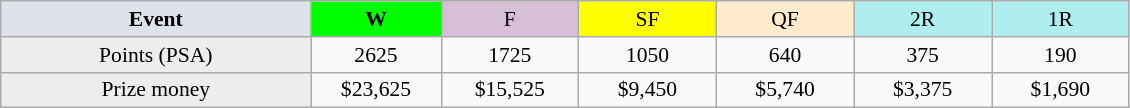<table class=wikitable style=font-size:90%;text-align:center>
<tr>
<td width=200 colspan=1 bgcolor=#dfe2e9><strong>Event</strong></td>
<td width=80 bgcolor=lime><strong>W</strong></td>
<td width=85 bgcolor=#D8BFD8>F</td>
<td width=85 bgcolor=#FFFF00>SF</td>
<td width=85 bgcolor=#ffebcd>QF</td>
<td width=85 bgcolor=#afeeee>2R</td>
<td width=85 bgcolor=#afeeee>1R</td>
</tr>
<tr>
<td bgcolor=#EDEDED>Points (PSA)</td>
<td>2625</td>
<td>1725</td>
<td>1050</td>
<td>640</td>
<td>375</td>
<td>190</td>
</tr>
<tr>
<td bgcolor=#EDEDED>Prize money</td>
<td>$23,625</td>
<td>$15,525</td>
<td>$9,450</td>
<td>$5,740</td>
<td>$3,375</td>
<td>$1,690</td>
</tr>
</table>
